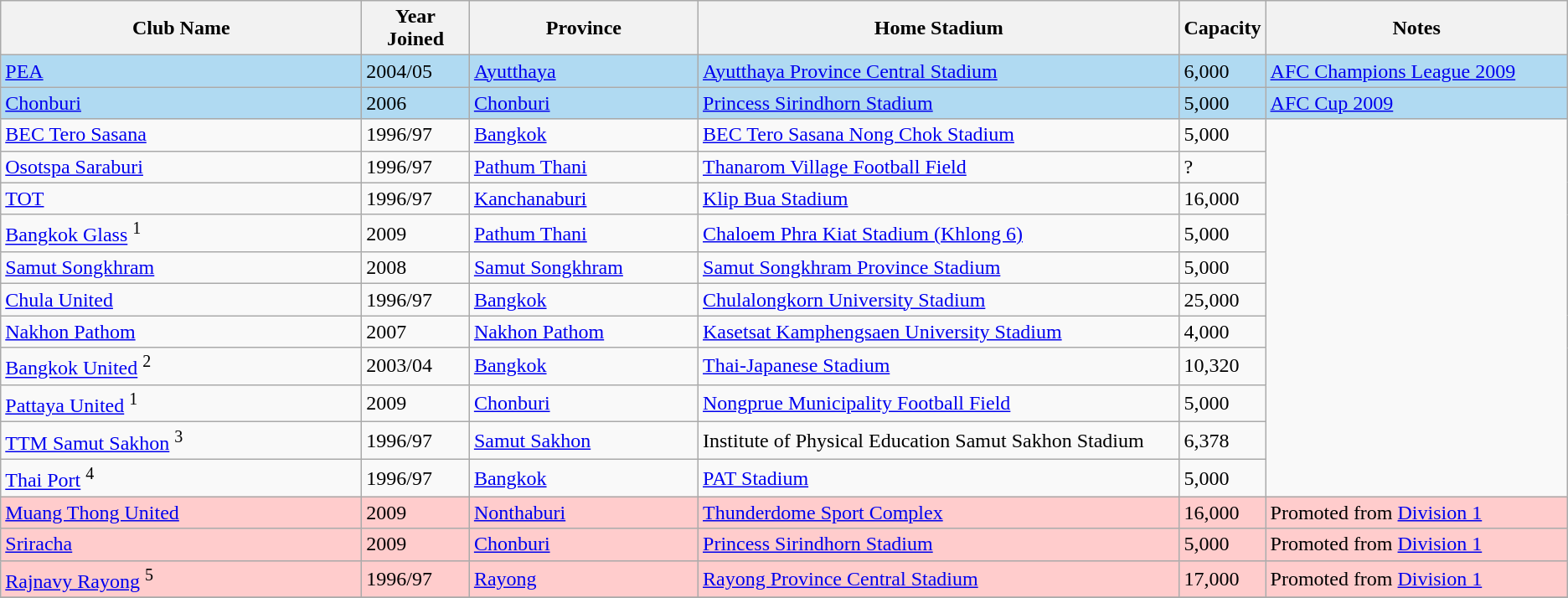<table class="wikitable">
<tr>
<th width=24%>Club Name</th>
<th width=7%>Year Joined</th>
<th width=15%>Province</th>
<th width=32%>Home Stadium</th>
<th width=2%>Capacity</th>
<th width=20%>Notes</th>
</tr>
<tr style="background: #B0DAF2;">
<td><a href='#'>PEA</a></td>
<td>2004/05</td>
<td><a href='#'>Ayutthaya</a></td>
<td><a href='#'>Ayutthaya Province Central Stadium</a></td>
<td>6,000</td>
<td><a href='#'>AFC Champions League 2009</a></td>
</tr>
<tr style="background: #B0DAF2;">
<td><a href='#'>Chonburi</a></td>
<td>2006</td>
<td><a href='#'>Chonburi</a></td>
<td><a href='#'>Princess Sirindhorn Stadium</a></td>
<td>5,000</td>
<td><a href='#'>AFC Cup 2009</a></td>
</tr>
<tr>
<td><a href='#'>BEC Tero Sasana</a></td>
<td>1996/97</td>
<td><a href='#'>Bangkok</a></td>
<td><a href='#'>BEC Tero Sasana Nong Chok Stadium</a></td>
<td>5,000</td>
</tr>
<tr>
<td><a href='#'>Osotspa Saraburi</a></td>
<td>1996/97</td>
<td><a href='#'>Pathum Thani</a></td>
<td><a href='#'>Thanarom Village Football Field</a></td>
<td>?</td>
</tr>
<tr>
<td><a href='#'>TOT</a></td>
<td>1996/97</td>
<td><a href='#'>Kanchanaburi</a></td>
<td><a href='#'>Klip Bua Stadium</a></td>
<td>16,000</td>
</tr>
<tr>
<td><a href='#'>Bangkok Glass</a> <sup>1</sup></td>
<td>2009</td>
<td><a href='#'>Pathum Thani</a></td>
<td><a href='#'>Chaloem Phra Kiat Stadium (Khlong 6)</a></td>
<td>5,000</td>
</tr>
<tr>
<td><a href='#'>Samut Songkhram</a></td>
<td>2008</td>
<td><a href='#'>Samut Songkhram</a></td>
<td><a href='#'>Samut Songkhram Province Stadium</a></td>
<td>5,000</td>
</tr>
<tr>
<td><a href='#'>Chula United</a></td>
<td>1996/97</td>
<td><a href='#'>Bangkok</a></td>
<td><a href='#'>Chulalongkorn University Stadium</a></td>
<td>25,000</td>
</tr>
<tr>
<td><a href='#'>Nakhon Pathom</a></td>
<td>2007</td>
<td><a href='#'>Nakhon Pathom</a></td>
<td><a href='#'>Kasetsat Kamphengsaen University Stadium</a></td>
<td>4,000</td>
</tr>
<tr>
<td><a href='#'>Bangkok United</a> <sup>2</sup></td>
<td>2003/04</td>
<td><a href='#'>Bangkok</a></td>
<td><a href='#'>Thai-Japanese Stadium</a></td>
<td>10,320</td>
</tr>
<tr>
<td><a href='#'>Pattaya United</a> <sup>1</sup></td>
<td>2009</td>
<td><a href='#'>Chonburi</a></td>
<td><a href='#'>Nongprue Municipality Football Field</a></td>
<td>5,000</td>
</tr>
<tr>
<td><a href='#'>TTM Samut Sakhon</a> <sup>3</sup></td>
<td>1996/97</td>
<td><a href='#'>Samut Sakhon</a></td>
<td>Institute of Physical Education Samut Sakhon Stadium</td>
<td>6,378</td>
</tr>
<tr>
<td><a href='#'>Thai Port</a> <sup>4</sup></td>
<td>1996/97</td>
<td><a href='#'>Bangkok</a></td>
<td><a href='#'>PAT Stadium</a></td>
<td>5,000</td>
</tr>
<tr style="background: #FFCCCC;">
<td><a href='#'>Muang Thong United</a></td>
<td>2009</td>
<td><a href='#'>Nonthaburi</a></td>
<td><a href='#'>Thunderdome Sport Complex</a></td>
<td>16,000</td>
<td>Promoted from <a href='#'>Division 1</a></td>
</tr>
<tr style="background: #FFCCCC;">
<td><a href='#'>Sriracha</a></td>
<td>2009</td>
<td><a href='#'>Chonburi</a></td>
<td><a href='#'>Princess Sirindhorn Stadium</a></td>
<td>5,000</td>
<td>Promoted from <a href='#'>Division 1</a></td>
</tr>
<tr style="background: #FFCCCC;">
<td><a href='#'>Rajnavy Rayong</a> <sup>5</sup></td>
<td>1996/97</td>
<td><a href='#'>Rayong</a></td>
<td><a href='#'>Rayong Province Central Stadium</a></td>
<td>17,000</td>
<td>Promoted from <a href='#'>Division 1</a></td>
</tr>
<tr>
</tr>
</table>
